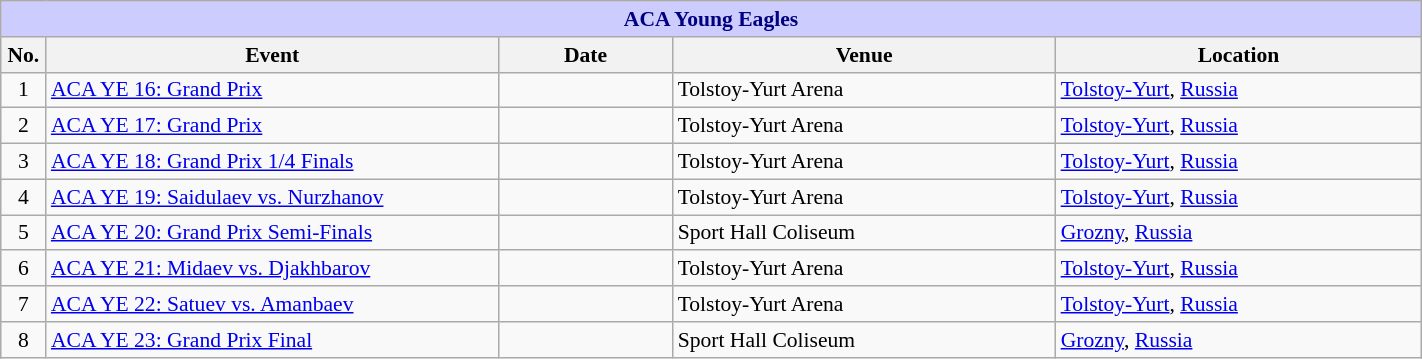<table class="wikitable" style="width:75%; font-size:90%;">
<tr>
<th colspan="8" style="background-color: #ccf; color: #000080; text-align: center;"><strong>ACA Young Eagles</strong></th>
</tr>
<tr>
<th style= width:1%;">No.</th>
<th style= width:26%;">Event</th>
<th style= width:10%;">Date</th>
<th style= width:22%;">Venue</th>
<th style= width:21%;">Location</th>
</tr>
<tr>
<td align=center>1</td>
<td><a href='#'>ACA YE 16: Grand Prix</a></td>
<td></td>
<td>Tolstoy-Yurt Arena</td>
<td> <a href='#'>Tolstoy-Yurt</a>, <a href='#'>Russia</a></td>
</tr>
<tr>
<td align=center>2</td>
<td><a href='#'>ACA YE 17: Grand Prix</a></td>
<td></td>
<td>Tolstoy-Yurt Arena</td>
<td> <a href='#'>Tolstoy-Yurt</a>, <a href='#'>Russia</a></td>
</tr>
<tr>
<td align=center>3</td>
<td><a href='#'>ACA YE 18: Grand Prix 1/4 Finals</a></td>
<td></td>
<td>Tolstoy-Yurt Arena</td>
<td> <a href='#'>Tolstoy-Yurt</a>, <a href='#'>Russia</a></td>
</tr>
<tr>
<td align=center>4</td>
<td><a href='#'>ACA YE 19: Saidulaev vs. Nurzhanov</a></td>
<td></td>
<td>Tolstoy-Yurt Arena</td>
<td> <a href='#'>Tolstoy-Yurt</a>, <a href='#'>Russia</a></td>
</tr>
<tr>
<td align=center>5</td>
<td><a href='#'>ACA YE 20: Grand Prix Semi-Finals</a></td>
<td></td>
<td>Sport Hall Coliseum</td>
<td> <a href='#'>Grozny</a>, <a href='#'>Russia</a></td>
</tr>
<tr>
<td align=center>6</td>
<td><a href='#'>ACA YE 21: Midaev vs. Djakhbarov</a></td>
<td></td>
<td>Tolstoy-Yurt Arena</td>
<td> <a href='#'>Tolstoy-Yurt</a>, <a href='#'>Russia</a></td>
</tr>
<tr>
<td align=center>7</td>
<td><a href='#'>ACA YE 22: Satuev vs. Amanbaev</a></td>
<td></td>
<td>Tolstoy-Yurt Arena</td>
<td> <a href='#'>Tolstoy-Yurt</a>, <a href='#'>Russia</a></td>
</tr>
<tr>
<td align=center>8</td>
<td><a href='#'>ACA YE 23: Grand Prix Final</a></td>
<td></td>
<td>Sport Hall Coliseum</td>
<td> <a href='#'>Grozny</a>, <a href='#'>Russia</a></td>
</tr>
</table>
